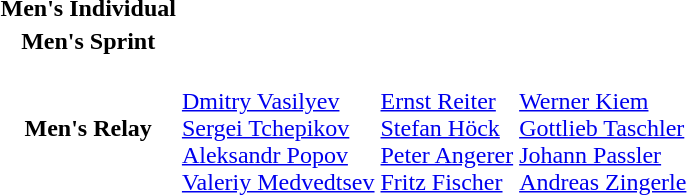<table>
<tr>
<th scope="row">Men's Individual<br></th>
<td></td>
<td></td>
<td></td>
</tr>
<tr>
<th scope="row">Men's Sprint<br></th>
<td></td>
<td></td>
<td></td>
</tr>
<tr>
<th scope="row">Men's Relay<br></th>
<td><br><a href='#'>Dmitry Vasilyev</a><br><a href='#'>Sergei Tchepikov</a><br><a href='#'>Aleksandr Popov</a><br><a href='#'>Valeriy Medvedtsev</a></td>
<td><br><a href='#'>Ernst Reiter</a><br><a href='#'>Stefan Höck</a><br><a href='#'>Peter Angerer</a><br><a href='#'>Fritz Fischer</a></td>
<td><br><a href='#'>Werner Kiem</a><br><a href='#'>Gottlieb Taschler</a><br><a href='#'>Johann Passler</a><br><a href='#'>Andreas Zingerle</a></td>
</tr>
</table>
